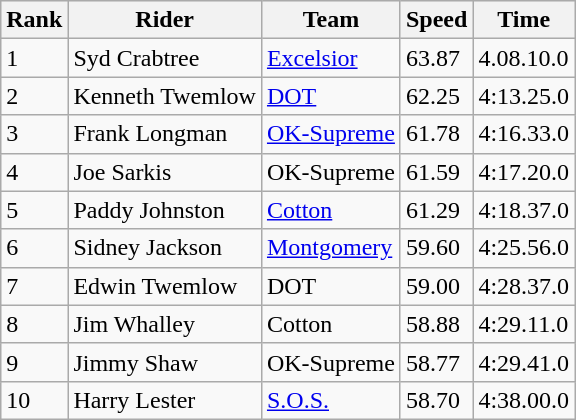<table class="wikitable">
<tr style="background:#efefef;">
<th>Rank</th>
<th>Rider</th>
<th>Team</th>
<th>Speed</th>
<th>Time</th>
</tr>
<tr>
<td>1</td>
<td> Syd Crabtree</td>
<td><a href='#'>Excelsior</a></td>
<td>63.87</td>
<td>4.08.10.0</td>
</tr>
<tr>
<td>2</td>
<td> Kenneth Twemlow</td>
<td><a href='#'>DOT</a></td>
<td>62.25</td>
<td>4:13.25.0</td>
</tr>
<tr>
<td>3</td>
<td> Frank Longman</td>
<td><a href='#'>OK-Supreme</a></td>
<td>61.78</td>
<td>4:16.33.0</td>
</tr>
<tr>
<td>4</td>
<td> Joe Sarkis</td>
<td>OK-Supreme</td>
<td>61.59</td>
<td>4:17.20.0</td>
</tr>
<tr>
<td>5</td>
<td> Paddy Johnston</td>
<td><a href='#'>Cotton</a></td>
<td>61.29</td>
<td>4:18.37.0</td>
</tr>
<tr>
<td>6</td>
<td> Sidney Jackson</td>
<td><a href='#'>Montgomery</a></td>
<td>59.60</td>
<td>4:25.56.0</td>
</tr>
<tr>
<td>7</td>
<td> Edwin Twemlow</td>
<td>DOT</td>
<td>59.00</td>
<td>4:28.37.0</td>
</tr>
<tr>
<td>8</td>
<td> Jim Whalley</td>
<td>Cotton</td>
<td>58.88</td>
<td>4:29.11.0</td>
</tr>
<tr>
<td>9</td>
<td> Jimmy Shaw</td>
<td>OK-Supreme</td>
<td>58.77</td>
<td>4:29.41.0</td>
</tr>
<tr>
<td>10</td>
<td> Harry Lester</td>
<td><a href='#'>S.O.S.</a></td>
<td>58.70</td>
<td>4:38.00.0</td>
</tr>
</table>
